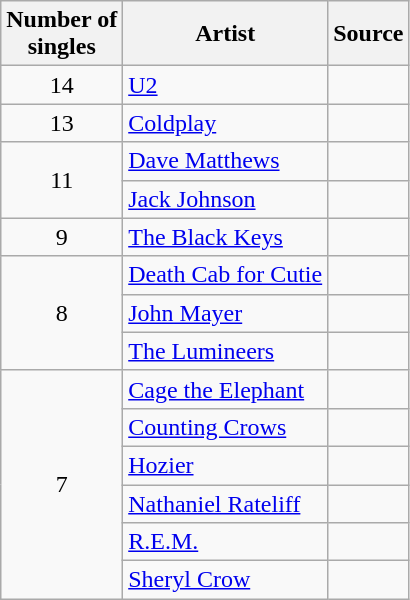<table class="wikitable">
<tr>
<th>Number of <br>singles</th>
<th>Artist</th>
<th>Source</th>
</tr>
<tr>
<td rowspan="1" style="text-align:center;">14</td>
<td><a href='#'>U2</a></td>
<td></td>
</tr>
<tr>
<td rowspan="1" style="text-align:center;">13</td>
<td><a href='#'>Coldplay</a></td>
<td></td>
</tr>
<tr>
<td rowspan="2" style="text-align:center;">11</td>
<td><a href='#'>Dave Matthews</a></td>
<td></td>
</tr>
<tr>
<td><a href='#'>Jack Johnson</a></td>
<td></td>
</tr>
<tr>
<td style="text-align:center;">9</td>
<td><a href='#'>The Black Keys</a></td>
<td></td>
</tr>
<tr>
<td rowspan="3" style="text-align:center;">8</td>
<td><a href='#'>Death Cab for Cutie</a></td>
<td></td>
</tr>
<tr>
<td><a href='#'>John Mayer</a></td>
<td></td>
</tr>
<tr>
<td><a href='#'>The Lumineers</a></td>
<td></td>
</tr>
<tr>
<td rowspan="6" style="text-align:center;">7</td>
<td><a href='#'>Cage the Elephant</a></td>
<td></td>
</tr>
<tr>
<td><a href='#'>Counting Crows</a></td>
<td></td>
</tr>
<tr>
<td><a href='#'>Hozier</a></td>
<td></td>
</tr>
<tr>
<td><a href='#'>Nathaniel Rateliff</a></td>
<td></td>
</tr>
<tr>
<td><a href='#'>R.E.M.</a></td>
<td></td>
</tr>
<tr>
<td><a href='#'>Sheryl Crow</a></td>
<td></td>
</tr>
</table>
